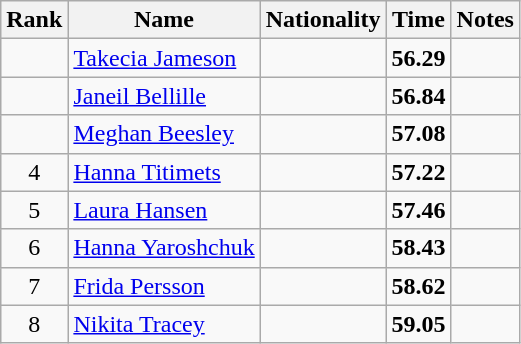<table class="wikitable sortable" style="text-align:center">
<tr>
<th>Rank</th>
<th>Name</th>
<th>Nationality</th>
<th>Time</th>
<th>Notes</th>
</tr>
<tr>
<td></td>
<td align=left><a href='#'>Takecia Jameson</a></td>
<td align=left></td>
<td><strong>56.29</strong></td>
<td></td>
</tr>
<tr>
<td></td>
<td align=left><a href='#'>Janeil Bellille</a></td>
<td align=left></td>
<td><strong>56.84</strong></td>
<td></td>
</tr>
<tr>
<td></td>
<td align=left><a href='#'>Meghan Beesley</a></td>
<td align=left></td>
<td><strong>57.08</strong></td>
<td></td>
</tr>
<tr>
<td>4</td>
<td align=left><a href='#'>Hanna Titimets</a></td>
<td align=left></td>
<td><strong>57.22</strong></td>
<td></td>
</tr>
<tr>
<td>5</td>
<td align=left><a href='#'>Laura Hansen</a></td>
<td align=left></td>
<td><strong>57.46</strong></td>
<td></td>
</tr>
<tr>
<td>6</td>
<td align=left><a href='#'>Hanna Yaroshchuk</a></td>
<td align=left></td>
<td><strong>58.43</strong></td>
<td></td>
</tr>
<tr>
<td>7</td>
<td align=left><a href='#'>Frida Persson</a></td>
<td align=left></td>
<td><strong>58.62</strong></td>
<td></td>
</tr>
<tr>
<td>8</td>
<td align=left><a href='#'>Nikita Tracey</a></td>
<td align=left></td>
<td><strong>59.05</strong></td>
<td></td>
</tr>
</table>
